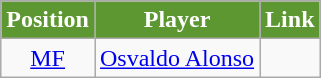<table class=wikitable>
<tr>
<th style="background:#5d9731; color:white; text-align:center;">Position</th>
<th style="background:#5d9731; color:white; text-align:center;">Player</th>
<th style="background:#5d9731; color:white; text-align:center;">Link</th>
</tr>
<tr>
<td align=center><a href='#'>MF</a></td>
<td> <a href='#'>Osvaldo Alonso</a></td>
<td></td>
</tr>
</table>
